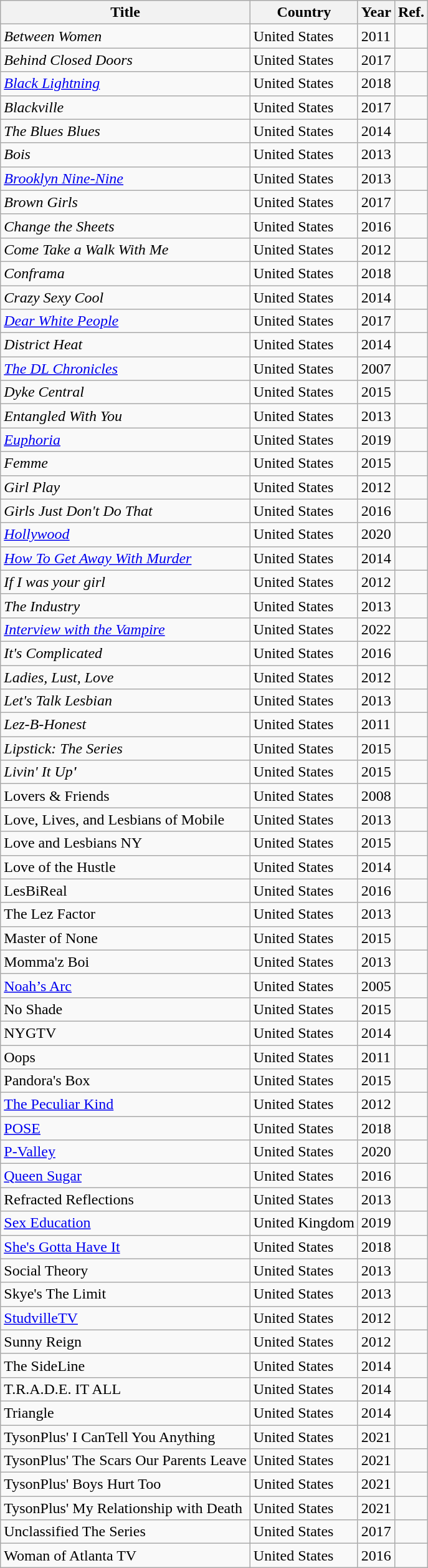<table class="wikitable sortable">
<tr>
<th>Title</th>
<th>Country</th>
<th>Year</th>
<th class="unsortable">Ref.</th>
</tr>
<tr>
<td><em>Between Women</em></td>
<td>United States</td>
<td>2011</td>
<td></td>
</tr>
<tr>
<td><em>Behind Closed Doors</em></td>
<td>United States</td>
<td>2017</td>
<td></td>
</tr>
<tr>
<td><em><a href='#'>Black Lightning</a></em></td>
<td>United States</td>
<td>2018</td>
<td></td>
</tr>
<tr>
<td><em>Blackville</em></td>
<td>United States</td>
<td>2017</td>
<td></td>
</tr>
<tr>
<td><em>The Blues Blues</em></td>
<td>United States</td>
<td>2014</td>
<td></td>
</tr>
<tr>
<td><em>Bois</em></td>
<td>United States</td>
<td>2013</td>
<td></td>
</tr>
<tr>
<td><em><a href='#'>Brooklyn Nine-Nine</a></em></td>
<td>United States</td>
<td>2013</td>
<td></td>
</tr>
<tr>
<td><em>Brown Girls</em></td>
<td>United States</td>
<td>2017</td>
<td></td>
</tr>
<tr>
<td><em>Change the Sheets</em></td>
<td>United States</td>
<td>2016</td>
<td></td>
</tr>
<tr>
<td><em>Come Take a Walk With Me</em></td>
<td>United States</td>
<td>2012</td>
<td></td>
</tr>
<tr>
<td><em>Conframa</em></td>
<td>United States</td>
<td>2018</td>
<td></td>
</tr>
<tr>
<td><em>Crazy Sexy Cool</em></td>
<td>United States</td>
<td>2014</td>
<td></td>
</tr>
<tr>
<td><em><a href='#'>Dear White People</a></em></td>
<td>United States</td>
<td>2017</td>
<td></td>
</tr>
<tr>
<td><em>District Heat</em></td>
<td>United States</td>
<td>2014</td>
<td></td>
</tr>
<tr>
<td><em><a href='#'>The DL Chronicles</a></em></td>
<td>United States</td>
<td>2007</td>
<td></td>
</tr>
<tr>
<td><em>Dyke Central</em></td>
<td>United States</td>
<td>2015</td>
<td></td>
</tr>
<tr>
<td><em>Entangled With You</em></td>
<td>United States</td>
<td>2013</td>
<td></td>
</tr>
<tr>
<td><em><a href='#'>Euphoria</a></em></td>
<td>United States</td>
<td>2019</td>
<td></td>
</tr>
<tr>
<td><em>Femme</em></td>
<td>United States</td>
<td>2015</td>
<td></td>
</tr>
<tr>
<td><em>Girl Play</em></td>
<td>United States</td>
<td>2012</td>
<td></td>
</tr>
<tr>
<td><em>Girls Just Don't Do That</em></td>
<td>United States</td>
<td>2016</td>
<td></td>
</tr>
<tr>
<td><em><a href='#'>Hollywood</a></em></td>
<td>United States</td>
<td>2020</td>
<td></td>
</tr>
<tr>
<td><em><a href='#'>How To Get Away With Murder</a></em></td>
<td>United States</td>
<td>2014</td>
<td></td>
</tr>
<tr>
<td><em>If I was your girl</em></td>
<td>United States</td>
<td>2012</td>
<td></td>
</tr>
<tr>
<td><em>The Industry</em></td>
<td>United States</td>
<td>2013</td>
<td></td>
</tr>
<tr>
<td><em><a href='#'>Interview with the Vampire</a></em></td>
<td>United States</td>
<td>2022</td>
<td></td>
</tr>
<tr>
<td><em>It's Complicated</em></td>
<td>United States</td>
<td>2016</td>
<td></td>
</tr>
<tr>
<td><em>Ladies, Lust, Love</em></td>
<td>United States</td>
<td>2012</td>
<td></td>
</tr>
<tr>
<td><em>Let's Talk Lesbian</em></td>
<td>United States</td>
<td>2013</td>
<td></td>
</tr>
<tr>
<td><em>Lez-B-Honest</em></td>
<td>United States</td>
<td>2011</td>
<td></td>
</tr>
<tr>
<td><em>Lipstick: The Series</em></td>
<td>United States</td>
<td>2015</td>
<td></td>
</tr>
<tr>
<td><em>Livin' It Up<strong>'</td>
<td>United States</td>
<td>2015</td>
<td></td>
</tr>
<tr>
<td></em>Lovers & Friends<em></td>
<td>United States</td>
<td>2008</td>
<td></td>
</tr>
<tr>
<td></em>Love, Lives, and Lesbians of Mobile<em></td>
<td>United States</td>
<td>2013</td>
<td></td>
</tr>
<tr>
<td></em>Love and Lesbians NY<em></td>
<td>United States</td>
<td>2015</td>
<td></td>
</tr>
<tr>
<td></em>Love of the Hustle<em></td>
<td>United States</td>
<td>2014</td>
<td></td>
</tr>
<tr>
<td></em>LesBiReal<em></td>
<td>United States</td>
<td>2016</td>
<td></td>
</tr>
<tr>
<td></em>The Lez Factor<em></td>
<td>United States</td>
<td>2013</td>
<td></td>
</tr>
<tr>
<td></em>Master of None<em></td>
<td>United States</td>
<td>2015</td>
<td></td>
</tr>
<tr>
<td></em>Momma'z Boi<em></td>
<td>United States</td>
<td>2013</td>
<td></td>
</tr>
<tr>
<td></em><a href='#'>Noah’s Arc</a><em></td>
<td>United States</td>
<td>2005</td>
<td></td>
</tr>
<tr>
<td></em>No Shade<em></td>
<td>United States</td>
<td>2015</td>
<td></td>
</tr>
<tr>
<td></em>NYGTV<em></td>
<td>United States</td>
<td>2014</td>
<td></td>
</tr>
<tr>
<td></em>Oops<em></td>
<td>United States</td>
<td>2011</td>
<td></td>
</tr>
<tr>
<td></em>Pandora's Box<em></td>
<td>United States</td>
<td>2015</td>
<td></td>
</tr>
<tr>
<td></em><a href='#'>The Peculiar Kind</a><em></td>
<td>United States</td>
<td>2012</td>
<td></td>
</tr>
<tr>
<td></em><a href='#'>POSE</a><em></td>
<td>United States</td>
<td>2018</td>
<td></td>
</tr>
<tr>
<td></em><a href='#'>P-Valley</a><em></td>
<td>United States</td>
<td>2020</td>
<td></td>
</tr>
<tr>
<td></em><a href='#'>Queen Sugar</a><em></td>
<td>United States</td>
<td>2016</td>
<td></td>
</tr>
<tr>
<td></em>Refracted Reflections<em></td>
<td>United States</td>
<td>2013</td>
<td></td>
</tr>
<tr>
<td></em><a href='#'>Sex Education</a><em></td>
<td>United Kingdom</td>
<td>2019</td>
<td></td>
</tr>
<tr>
<td></em><a href='#'>She's Gotta Have It</a><em></td>
<td>United States</td>
<td>2018</td>
<td></td>
</tr>
<tr>
<td></em>Social Theory<em></td>
<td>United States</td>
<td>2013</td>
<td></td>
</tr>
<tr>
<td></em>Skye's The Limit<em></td>
<td>United States</td>
<td>2013</td>
<td></td>
</tr>
<tr>
<td></em><a href='#'>StudvilleTV</a><em></td>
<td>United States</td>
<td>2012</td>
<td></td>
</tr>
<tr>
<td></em>Sunny Reign<em></td>
<td>United States</td>
<td>2012</td>
<td></td>
</tr>
<tr>
<td></em>The SideLine<em></td>
<td>United States</td>
<td>2014</td>
<td></td>
</tr>
<tr>
<td></em>T.R.A.D.E. IT ALL<em></td>
<td>United States</td>
<td>2014</td>
<td></td>
</tr>
<tr>
<td></em>Triangle<em></td>
<td>United States</td>
<td>2014</td>
<td></td>
</tr>
<tr>
<td></em>TysonPlus' I CanTell You Anything<em></td>
<td>United States</td>
<td>2021</td>
<td></td>
</tr>
<tr>
<td></em>TysonPlus' The Scars Our Parents Leave<em></td>
<td>United States</td>
<td>2021</td>
<td></td>
</tr>
<tr>
<td></em>TysonPlus' Boys Hurt Too<em></td>
<td>United States</td>
<td>2021</td>
<td></td>
</tr>
<tr>
<td></em>TysonPlus' My Relationship with Death<em></td>
<td>United States</td>
<td>2021</td>
<td></td>
</tr>
<tr>
<td></em>Unclassified The Series<em></td>
<td>United States</td>
<td>2017</td>
<td></td>
</tr>
<tr>
<td></em>Woman of Atlanta TV<em></td>
<td>United States</td>
<td>2016</td>
<td></td>
</tr>
</table>
